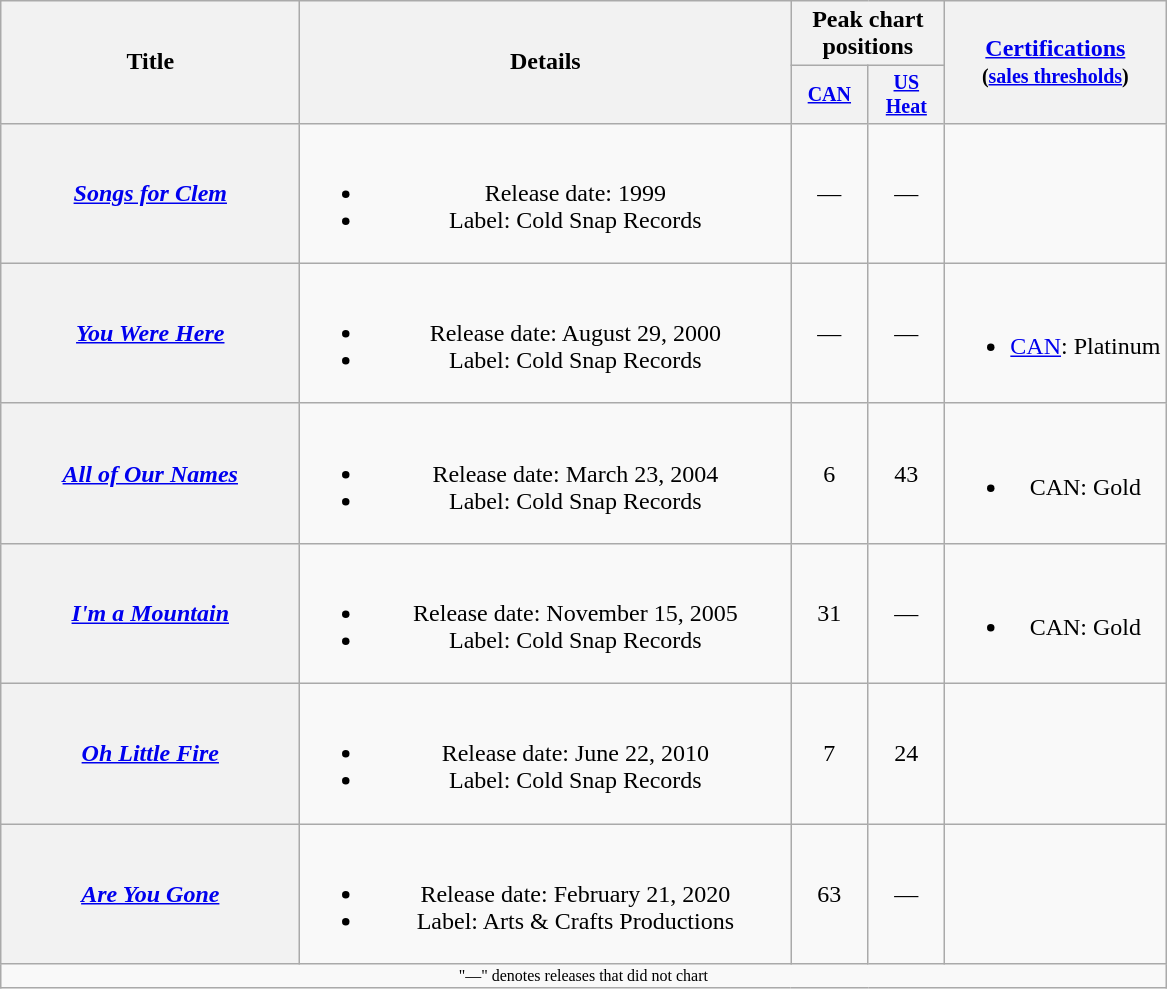<table class="wikitable plainrowheaders" style="text-align:center;">
<tr>
<th rowspan="2" style="width:12em;">Title</th>
<th rowspan="2" style="width:20em;">Details</th>
<th colspan="2">Peak chart<br>positions</th>
<th rowspan="2"><a href='#'>Certifications</a><br><small>(<a href='#'>sales thresholds</a>)</small></th>
</tr>
<tr style="font-size:smaller;">
<th width="45"><a href='#'>CAN</a></th>
<th width="45"><a href='#'>US Heat</a></th>
</tr>
<tr>
<th scope="row"><em><a href='#'>Songs for Clem</a></em></th>
<td><br><ul><li>Release date: 1999</li><li>Label: Cold Snap Records</li></ul></td>
<td>—</td>
<td>—</td>
<td></td>
</tr>
<tr>
<th scope="row"><em><a href='#'>You Were Here</a></em></th>
<td><br><ul><li>Release date: August 29, 2000</li><li>Label: Cold Snap Records</li></ul></td>
<td>—</td>
<td>—</td>
<td><br><ul><li><a href='#'>CAN</a>: Platinum</li></ul></td>
</tr>
<tr>
<th scope="row"><em><a href='#'>All of Our Names</a></em></th>
<td><br><ul><li>Release date: March 23, 2004</li><li>Label: Cold Snap Records</li></ul></td>
<td>6</td>
<td>43</td>
<td><br><ul><li>CAN: Gold</li></ul></td>
</tr>
<tr>
<th scope="row"><em><a href='#'>I'm a Mountain</a></em></th>
<td><br><ul><li>Release date: November 15, 2005</li><li>Label: Cold Snap Records</li></ul></td>
<td>31</td>
<td>—</td>
<td><br><ul><li>CAN: Gold</li></ul></td>
</tr>
<tr>
<th scope="row"><em><a href='#'>Oh Little Fire</a></em></th>
<td><br><ul><li>Release date: June 22, 2010</li><li>Label: Cold Snap Records</li></ul></td>
<td>7</td>
<td>24</td>
<td></td>
</tr>
<tr>
<th scope="row"><em><a href='#'>Are You Gone</a></em></th>
<td><br><ul><li>Release date: February 21, 2020</li><li>Label: Arts & Crafts Productions</li></ul></td>
<td>63<br></td>
<td>—</td>
<td></td>
</tr>
<tr>
<td colspan="5" style="font-size:8pt">"—" denotes releases that did not chart</td>
</tr>
</table>
